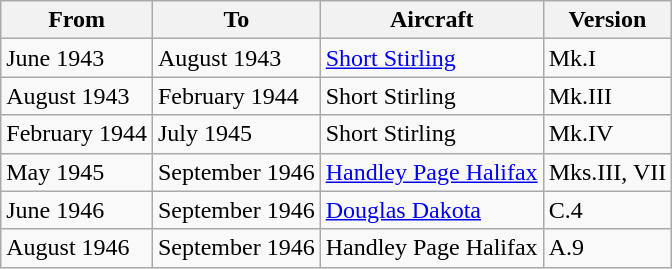<table class="wikitable">
<tr>
<th>From</th>
<th>To</th>
<th>Aircraft</th>
<th>Version</th>
</tr>
<tr>
<td>June 1943</td>
<td>August 1943</td>
<td><a href='#'>Short Stirling</a></td>
<td>Mk.I</td>
</tr>
<tr>
<td>August 1943</td>
<td>February 1944</td>
<td>Short Stirling</td>
<td>Mk.III</td>
</tr>
<tr>
<td>February 1944</td>
<td>July 1945</td>
<td>Short Stirling</td>
<td>Mk.IV</td>
</tr>
<tr>
<td>May 1945</td>
<td>September 1946</td>
<td><a href='#'>Handley Page Halifax</a></td>
<td>Mks.III, VII</td>
</tr>
<tr>
<td>June 1946</td>
<td>September 1946</td>
<td><a href='#'>Douglas Dakota</a></td>
<td>C.4</td>
</tr>
<tr>
<td>August 1946</td>
<td>September 1946</td>
<td>Handley Page Halifax</td>
<td>A.9</td>
</tr>
</table>
